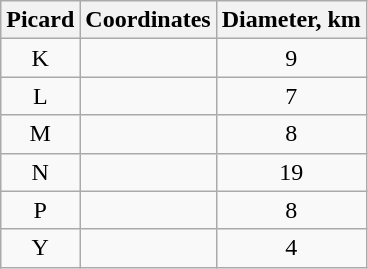<table class="wikitable sortable" style="text-align:center">
<tr>
<th>Picard</th>
<th class="unsortable">Coordinates</th>
<th>Diameter, km</th>
</tr>
<tr>
<td>K</td>
<td></td>
<td>9</td>
</tr>
<tr>
<td>L</td>
<td></td>
<td>7</td>
</tr>
<tr>
<td>M</td>
<td></td>
<td>8</td>
</tr>
<tr>
<td>N</td>
<td></td>
<td>19</td>
</tr>
<tr>
<td>P</td>
<td></td>
<td>8</td>
</tr>
<tr>
<td>Y</td>
<td></td>
<td>4</td>
</tr>
</table>
